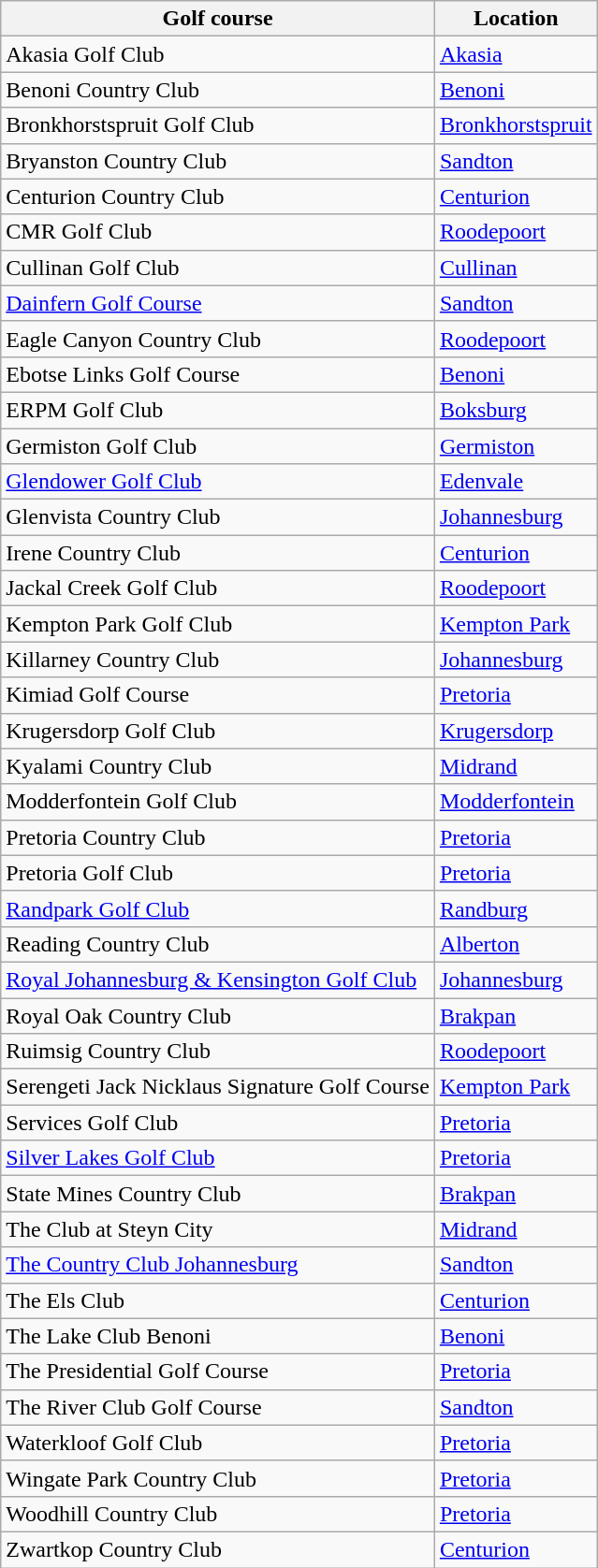<table class="wikitable sortable">
<tr>
<th>Golf course</th>
<th>Location</th>
</tr>
<tr>
<td>Akasia Golf Club</td>
<td><a href='#'>Akasia</a></td>
</tr>
<tr>
<td>Benoni Country Club</td>
<td><a href='#'>Benoni</a></td>
</tr>
<tr>
<td>Bronkhorstspruit Golf Club</td>
<td><a href='#'>Bronkhorstspruit</a></td>
</tr>
<tr>
<td>Bryanston Country Club</td>
<td><a href='#'>Sandton</a></td>
</tr>
<tr>
<td>Centurion Country Club</td>
<td><a href='#'>Centurion</a></td>
</tr>
<tr>
<td>CMR Golf Club</td>
<td><a href='#'>Roodepoort</a></td>
</tr>
<tr>
<td>Cullinan Golf Club</td>
<td><a href='#'>Cullinan</a></td>
</tr>
<tr>
<td><a href='#'>Dainfern Golf Course</a></td>
<td><a href='#'>Sandton</a></td>
</tr>
<tr>
<td>Eagle Canyon Country Club</td>
<td><a href='#'>Roodepoort</a></td>
</tr>
<tr>
<td>Ebotse Links Golf Course</td>
<td><a href='#'>Benoni</a></td>
</tr>
<tr>
<td>ERPM Golf Club</td>
<td><a href='#'>Boksburg</a></td>
</tr>
<tr>
<td>Germiston Golf Club</td>
<td><a href='#'>Germiston</a></td>
</tr>
<tr>
<td><a href='#'>Glendower Golf Club</a></td>
<td><a href='#'>Edenvale</a></td>
</tr>
<tr>
<td>Glenvista Country Club</td>
<td><a href='#'>Johannesburg</a></td>
</tr>
<tr>
<td>Irene Country Club</td>
<td><a href='#'>Centurion</a></td>
</tr>
<tr>
<td>Jackal Creek Golf Club</td>
<td><a href='#'>Roodepoort</a></td>
</tr>
<tr>
<td>Kempton Park Golf Club</td>
<td><a href='#'>Kempton Park</a></td>
</tr>
<tr>
<td>Killarney Country Club</td>
<td><a href='#'>Johannesburg</a></td>
</tr>
<tr>
<td>Kimiad Golf Course</td>
<td><a href='#'>Pretoria</a></td>
</tr>
<tr>
<td>Krugersdorp Golf Club</td>
<td><a href='#'>Krugersdorp</a></td>
</tr>
<tr>
<td>Kyalami Country Club</td>
<td><a href='#'>Midrand</a></td>
</tr>
<tr>
<td>Modderfontein Golf Club</td>
<td><a href='#'>Modderfontein</a></td>
</tr>
<tr>
<td>Pretoria Country Club</td>
<td><a href='#'>Pretoria</a></td>
</tr>
<tr>
<td>Pretoria Golf Club</td>
<td><a href='#'>Pretoria</a></td>
</tr>
<tr>
<td><a href='#'>Randpark Golf Club</a></td>
<td><a href='#'>Randburg</a></td>
</tr>
<tr>
<td>Reading Country Club</td>
<td><a href='#'>Alberton</a></td>
</tr>
<tr>
<td><a href='#'>Royal Johannesburg & Kensington Golf Club</a></td>
<td><a href='#'>Johannesburg</a></td>
</tr>
<tr>
<td>Royal Oak Country Club</td>
<td><a href='#'>Brakpan</a></td>
</tr>
<tr>
<td>Ruimsig Country Club</td>
<td><a href='#'>Roodepoort</a></td>
</tr>
<tr>
<td>Serengeti Jack Nicklaus Signature Golf Course</td>
<td><a href='#'>Kempton Park</a></td>
</tr>
<tr>
<td>Services Golf Club</td>
<td><a href='#'>Pretoria</a></td>
</tr>
<tr>
<td><a href='#'>Silver Lakes Golf Club</a></td>
<td><a href='#'>Pretoria</a></td>
</tr>
<tr>
<td>State Mines Country Club</td>
<td><a href='#'>Brakpan</a></td>
</tr>
<tr>
<td>The Club at Steyn City</td>
<td><a href='#'>Midrand</a></td>
</tr>
<tr>
<td><a href='#'>The Country Club Johannesburg</a></td>
<td><a href='#'>Sandton</a></td>
</tr>
<tr>
<td>The Els Club</td>
<td><a href='#'>Centurion</a></td>
</tr>
<tr>
<td>The Lake Club Benoni</td>
<td><a href='#'>Benoni</a></td>
</tr>
<tr>
<td>The Presidential Golf Course</td>
<td><a href='#'>Pretoria</a></td>
</tr>
<tr>
<td>The River Club Golf Course</td>
<td><a href='#'>Sandton</a></td>
</tr>
<tr>
<td>Waterkloof Golf Club</td>
<td><a href='#'>Pretoria</a></td>
</tr>
<tr>
<td>Wingate Park Country Club</td>
<td><a href='#'>Pretoria</a></td>
</tr>
<tr>
<td>Woodhill Country Club</td>
<td><a href='#'>Pretoria</a></td>
</tr>
<tr>
<td>Zwartkop Country Club</td>
<td><a href='#'>Centurion</a></td>
</tr>
</table>
